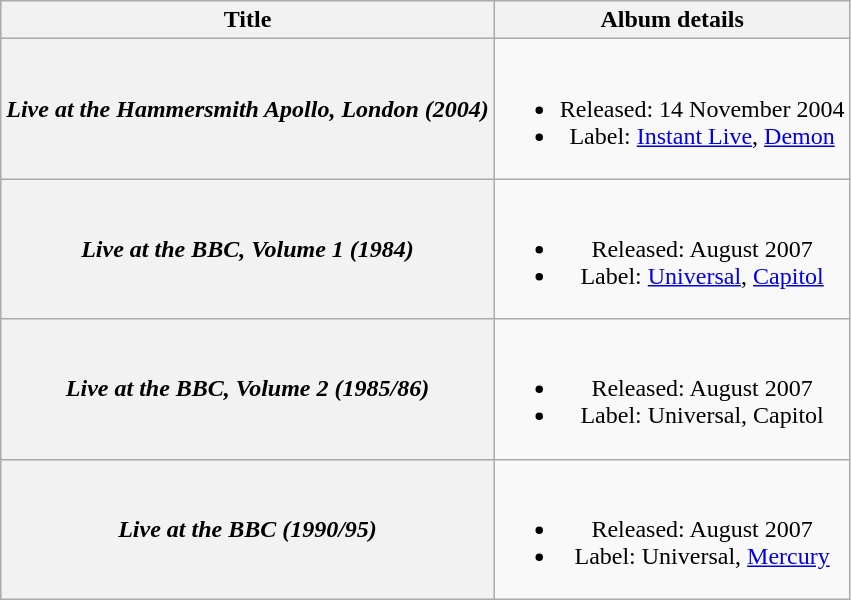<table class="wikitable plainrowheaders" style="text-align:center">
<tr>
<th scope="col">Title</th>
<th scope="col">Album details</th>
</tr>
<tr>
<th scope="row"><em>Live at the Hammersmith Apollo, London (2004)</em></th>
<td><br><ul><li>Released: 14 November 2004</li><li>Label: <a href='#'>Instant Live</a>, <a href='#'>Demon</a></li></ul></td>
</tr>
<tr>
<th scope="row"><em>Live at the BBC, Volume 1 (1984)</em></th>
<td><br><ul><li>Released: August 2007</li><li>Label: <a href='#'>Universal</a>, <a href='#'>Capitol</a></li></ul></td>
</tr>
<tr>
<th scope="row"><em>Live at the BBC, Volume 2 (1985/86)</em></th>
<td><br><ul><li>Released: August 2007</li><li>Label: Universal, Capitol</li></ul></td>
</tr>
<tr>
<th scope="row"><em>Live at the BBC (1990/95)</em></th>
<td><br><ul><li>Released: August 2007</li><li>Label: Universal, <a href='#'>Mercury</a></li></ul></td>
</tr>
</table>
